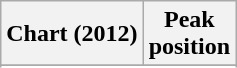<table class="wikitable plainrowheaders sortable" style="text-align:center;">
<tr>
<th>Chart (2012)</th>
<th>Peak<br>position</th>
</tr>
<tr>
</tr>
<tr>
</tr>
<tr>
</tr>
<tr>
</tr>
</table>
